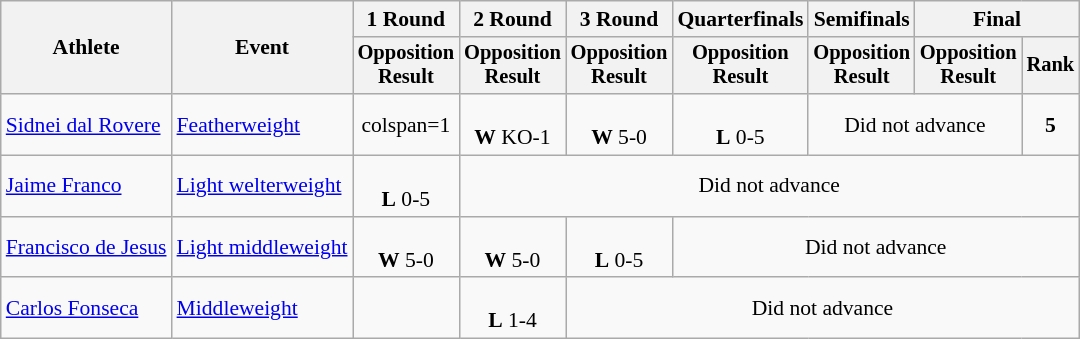<table class="wikitable" style="font-size:90%">
<tr>
<th rowspan="2">Athlete</th>
<th rowspan="2">Event</th>
<th>1 Round</th>
<th>2 Round</th>
<th>3 Round</th>
<th>Quarterfinals</th>
<th>Semifinals</th>
<th colspan="2">Final</th>
</tr>
<tr style="font-size:95%">
<th>Opposition<br>Result</th>
<th>Opposition<br>Result</th>
<th>Opposition<br>Result</th>
<th>Opposition<br>Result</th>
<th>Opposition<br>Result</th>
<th>Opposition<br>Result</th>
<th>Rank</th>
</tr>
<tr align=center>
<td align=left><a href='#'>Sidnei dal Rovere</a></td>
<td align=left><a href='#'>Featherweight</a></td>
<td>colspan=1 </td>
<td><br><strong>W</strong> KO-1</td>
<td><br><strong>W</strong> 5-0</td>
<td><br><strong>L</strong> 0-5</td>
<td colspan=2>Did not advance</td>
<td><strong>5</strong></td>
</tr>
<tr align=center>
<td align=left><a href='#'>Jaime Franco</a></td>
<td align=left><a href='#'>Light welterweight</a></td>
<td><br><strong>L</strong> 0-5</td>
<td colspan=6>Did not advance</td>
</tr>
<tr align=center>
<td align=left><a href='#'>Francisco de Jesus</a></td>
<td align=left><a href='#'>Light middleweight</a></td>
<td><br><strong>W</strong> 5-0</td>
<td><br><strong>W</strong> 5-0</td>
<td><br><strong>L</strong> 0-5</td>
<td colspan=5>Did not advance</td>
</tr>
<tr align=center>
<td align=left><a href='#'>Carlos Fonseca</a></td>
<td align=left><a href='#'>Middleweight</a></td>
<td></td>
<td><br><strong>L</strong> 1-4</td>
<td colspan=5>Did not advance</td>
</tr>
</table>
